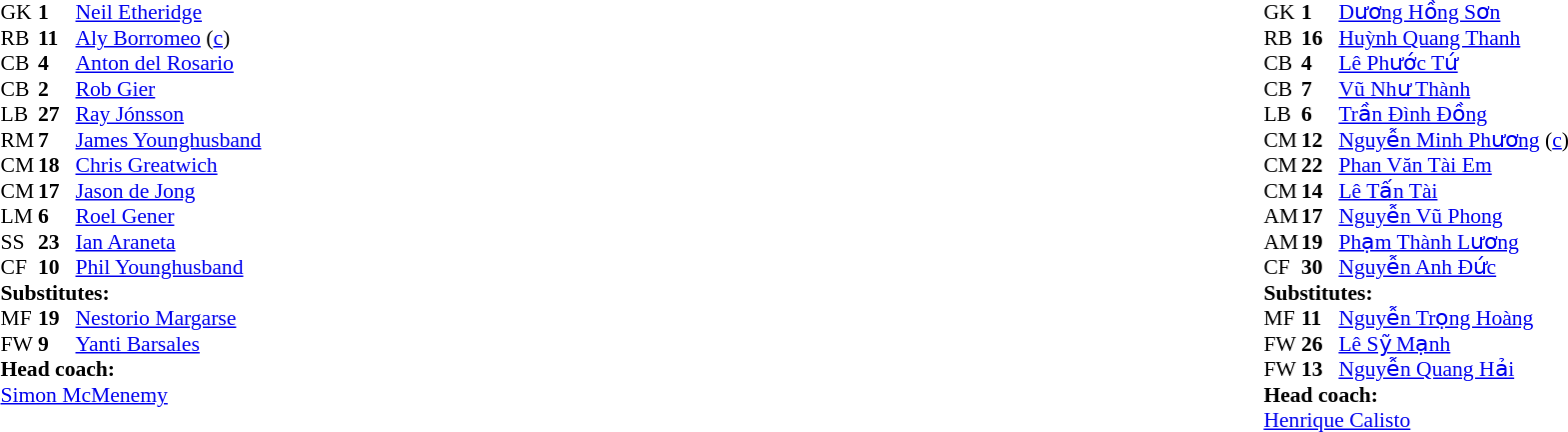<table width="100%">
<tr>
<td valign="top" width="50%"><br><table style="font-size: 90%" cellspacing="0" cellpadding="0">
<tr>
<th width="25"></th>
<th width="25"></th>
</tr>
<tr>
<td>GK</td>
<td><strong>1</strong></td>
<td><a href='#'>Neil Etheridge</a></td>
<td></td>
</tr>
<tr>
<td>RB</td>
<td><strong>11</strong></td>
<td><a href='#'>Aly Borromeo</a> (<a href='#'>c</a>)</td>
</tr>
<tr>
<td>CB</td>
<td><strong>4</strong></td>
<td><a href='#'>Anton del Rosario</a></td>
</tr>
<tr>
<td>CB</td>
<td><strong>2</strong></td>
<td><a href='#'>Rob Gier</a></td>
</tr>
<tr>
<td>LB</td>
<td><strong>27</strong></td>
<td><a href='#'>Ray Jónsson</a></td>
</tr>
<tr>
<td>RM</td>
<td><strong>7</strong></td>
<td><a href='#'>James Younghusband</a></td>
</tr>
<tr>
<td>CM</td>
<td><strong>18</strong></td>
<td><a href='#'>Chris Greatwich</a></td>
</tr>
<tr>
<td>CM</td>
<td><strong>17</strong></td>
<td><a href='#'>Jason de Jong</a></td>
<td></td>
</tr>
<tr>
<td>LM</td>
<td><strong>6</strong></td>
<td><a href='#'>Roel Gener</a></td>
<td></td>
<td></td>
</tr>
<tr>
<td>SS</td>
<td><strong>23</strong></td>
<td><a href='#'>Ian Araneta</a></td>
</tr>
<tr>
<td>CF</td>
<td><strong>10</strong></td>
<td><a href='#'>Phil Younghusband</a></td>
<td></td>
<td></td>
</tr>
<tr>
<td colspan=4><strong>Substitutes:</strong></td>
</tr>
<tr>
<td>MF</td>
<td><strong>19</strong></td>
<td><a href='#'>Nestorio Margarse</a></td>
<td></td>
<td></td>
</tr>
<tr>
<td>FW</td>
<td><strong>9</strong></td>
<td><a href='#'>Yanti Barsales</a></td>
<td></td>
<td></td>
</tr>
<tr>
<td colspan=4><strong>Head coach:</strong></td>
</tr>
<tr>
<td colspan="4"> <a href='#'>Simon McMenemy</a></td>
</tr>
</table>
</td>
<td valign="top" width="50%"><br><table style="font-size: 90%" cellspacing="0" cellpadding="0" align="center">
<tr>
<th width="25"></th>
<th width="25"></th>
</tr>
<tr>
<td>GK</td>
<td><strong>1</strong></td>
<td><a href='#'>Dương Hồng Sơn</a></td>
</tr>
<tr>
<td>RB</td>
<td><strong>16</strong></td>
<td><a href='#'>Huỳnh Quang Thanh</a></td>
</tr>
<tr>
<td>CB</td>
<td><strong>4</strong></td>
<td><a href='#'>Lê Phước Tứ</a></td>
<td></td>
</tr>
<tr>
<td>CB</td>
<td><strong>7</strong></td>
<td><a href='#'>Vũ Như Thành</a></td>
<td></td>
<td></td>
</tr>
<tr>
<td>LB</td>
<td><strong>6</strong></td>
<td><a href='#'>Trần Đình Đồng</a></td>
<td></td>
<td></td>
</tr>
<tr>
<td>CM</td>
<td><strong>12</strong></td>
<td><a href='#'>Nguyễn Minh Phương</a> (<a href='#'>c</a>)</td>
</tr>
<tr>
<td>CM</td>
<td><strong>22</strong></td>
<td><a href='#'>Phan Văn Tài Em</a></td>
</tr>
<tr>
<td>CM</td>
<td><strong>14</strong></td>
<td><a href='#'>Lê Tấn Tài</a></td>
<td></td>
<td></td>
</tr>
<tr>
<td>AM</td>
<td><strong>17</strong></td>
<td><a href='#'>Nguyễn Vũ Phong</a></td>
</tr>
<tr>
<td>AM</td>
<td><strong>19</strong></td>
<td><a href='#'>Phạm Thành Lương</a></td>
</tr>
<tr>
<td>CF</td>
<td><strong>30</strong></td>
<td><a href='#'>Nguyễn Anh Đức</a></td>
</tr>
<tr>
<td colspan=4><strong>Substitutes:</strong></td>
</tr>
<tr>
<td>MF</td>
<td><strong>11</strong></td>
<td><a href='#'>Nguyễn Trọng Hoàng</a></td>
<td></td>
<td></td>
</tr>
<tr>
<td>FW</td>
<td><strong>26</strong></td>
<td><a href='#'>Lê Sỹ Mạnh</a></td>
<td></td>
<td></td>
</tr>
<tr>
<td>FW</td>
<td><strong>13</strong></td>
<td><a href='#'>Nguyễn Quang Hải</a></td>
<td></td>
<td></td>
</tr>
<tr>
<td colspan=4><strong>Head coach:</strong></td>
</tr>
<tr>
<td colspan="4"> <a href='#'>Henrique Calisto</a></td>
</tr>
</table>
</td>
</tr>
</table>
